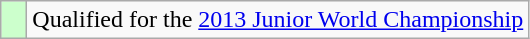<table class="wikitable" style="text-align: left;">
<tr>
<td width=10px bgcolor=#ccffcc></td>
<td>Qualified for the <a href='#'>2013 Junior World Championship</a></td>
</tr>
</table>
